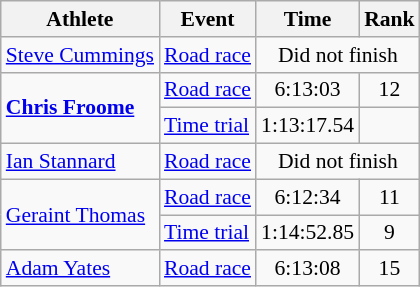<table class="wikitable" style="font-size:90%">
<tr>
<th>Athlete</th>
<th>Event</th>
<th>Time</th>
<th>Rank</th>
</tr>
<tr align=center>
<td align=left><a href='#'>Steve Cummings</a></td>
<td align=left><a href='#'>Road race</a></td>
<td colspan=2>Did not finish</td>
</tr>
<tr align=center>
<td align=left rowspan=2><strong><a href='#'>Chris Froome</a></strong></td>
<td align=left><a href='#'>Road race</a></td>
<td>6:13:03</td>
<td>12</td>
</tr>
<tr align=center>
<td align=left><a href='#'>Time trial</a></td>
<td>1:13:17.54</td>
<td></td>
</tr>
<tr align=center>
<td align=left><a href='#'>Ian Stannard</a></td>
<td align=left><a href='#'>Road race</a></td>
<td colspan=2>Did not finish</td>
</tr>
<tr align=center>
<td align=left rowspan=2><a href='#'>Geraint Thomas</a></td>
<td align=left><a href='#'>Road race</a></td>
<td>6:12:34</td>
<td>11</td>
</tr>
<tr align=center>
<td align=left><a href='#'>Time trial</a></td>
<td>1:14:52.85</td>
<td>9</td>
</tr>
<tr align=center>
<td align=left><a href='#'>Adam Yates</a></td>
<td align=left><a href='#'>Road race</a></td>
<td>6:13:08</td>
<td>15</td>
</tr>
</table>
